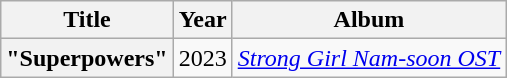<table class="wikitable plainrowheaders" style="text-align:center">
<tr>
<th scope="col">Title</th>
<th scope="col">Year</th>
<th scope="col">Album</th>
</tr>
<tr>
<th scope="row">"Superpowers"</th>
<td>2023</td>
<td><em><a href='#'>Strong Girl Nam-soon OST</a></em></td>
</tr>
</table>
